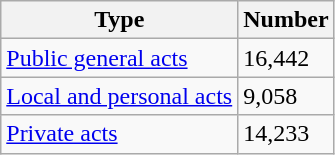<table class="wikitable">
<tr>
<th>Type</th>
<th>Number</th>
</tr>
<tr>
<td><a href='#'>Public general acts</a></td>
<td>16,442</td>
</tr>
<tr>
<td><a href='#'>Local and personal acts</a></td>
<td>9,058</td>
</tr>
<tr>
<td><a href='#'>Private acts</a></td>
<td>14,233</td>
</tr>
</table>
